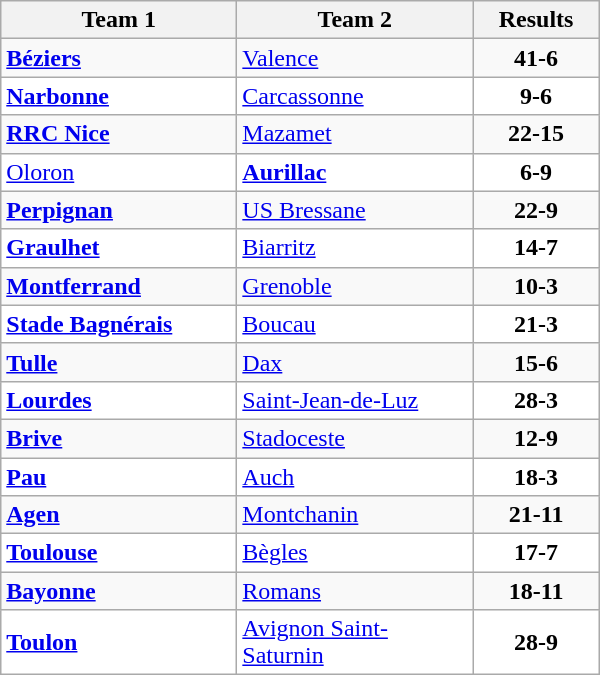<table class="wikitable" width=400>
<tr>
<th>Team 1</th>
<th>Team 2</th>
<th>Results</th>
</tr>
<tr>
<td width=150><strong><a href='#'>Béziers</a></strong></td>
<td width=150><a href='#'>Valence</a></td>
<td align="center"><strong>41-6</strong></td>
</tr>
<tr bgcolor="white">
<td><strong><a href='#'>Narbonne</a></strong></td>
<td><a href='#'>Carcassonne</a></td>
<td align="center"><strong>9-6</strong></td>
</tr>
<tr>
<td><strong><a href='#'>RRC Nice</a></strong></td>
<td><a href='#'>Mazamet</a></td>
<td align="center"><strong>22-15</strong></td>
</tr>
<tr bgcolor="white">
<td><a href='#'>Oloron</a></td>
<td><strong><a href='#'>Aurillac</a></strong></td>
<td align="center"><strong>6-9</strong></td>
</tr>
<tr>
<td><strong><a href='#'>Perpignan</a></strong></td>
<td><a href='#'>US Bressane</a></td>
<td align="center"><strong>22-9</strong></td>
</tr>
<tr bgcolor="white">
<td><strong><a href='#'>Graulhet</a></strong></td>
<td><a href='#'>Biarritz</a></td>
<td align="center"><strong>14-7</strong></td>
</tr>
<tr>
<td><strong><a href='#'>Montferrand</a></strong></td>
<td><a href='#'>Grenoble</a></td>
<td align="center"><strong>10-3</strong></td>
</tr>
<tr bgcolor="white">
<td><strong><a href='#'>Stade Bagnérais</a></strong></td>
<td><a href='#'>Boucau</a></td>
<td align="center"><strong>21-3</strong></td>
</tr>
<tr>
<td><strong><a href='#'>Tulle</a></strong></td>
<td><a href='#'>Dax</a></td>
<td align="center"><strong>15-6</strong></td>
</tr>
<tr bgcolor="white">
<td><strong><a href='#'>Lourdes</a></strong></td>
<td><a href='#'>Saint-Jean-de-Luz</a></td>
<td align="center"><strong>28-3</strong></td>
</tr>
<tr>
<td><strong><a href='#'>Brive</a></strong></td>
<td><a href='#'>Stadoceste</a></td>
<td align="center"><strong>12-9</strong></td>
</tr>
<tr bgcolor="white">
<td><strong><a href='#'>Pau</a></strong></td>
<td><a href='#'>Auch</a></td>
<td align="center"><strong>18-3</strong></td>
</tr>
<tr>
<td><strong><a href='#'>Agen</a></strong></td>
<td><a href='#'>Montchanin</a></td>
<td align="center"><strong>21-11</strong></td>
</tr>
<tr bgcolor="white">
<td><strong><a href='#'>Toulouse</a></strong></td>
<td><a href='#'>Bègles</a></td>
<td align="center"><strong>17-7</strong></td>
</tr>
<tr>
<td><strong><a href='#'>Bayonne</a></strong></td>
<td><a href='#'>Romans</a></td>
<td align="center"><strong>18-11</strong></td>
</tr>
<tr bgcolor="white">
<td><strong><a href='#'>Toulon</a></strong></td>
<td><a href='#'>Avignon Saint-Saturnin</a></td>
<td align="center"><strong>28-9</strong></td>
</tr>
</table>
